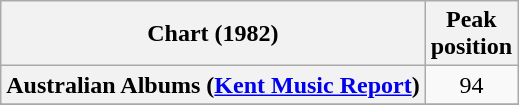<table class="wikitable sortable plainrowheaders" style="text-align:center">
<tr>
<th scope="col">Chart (1982)</th>
<th scope="col">Peak<br>position</th>
</tr>
<tr>
<th scope="row">Australian Albums (<a href='#'>Kent Music Report</a>)</th>
<td>94</td>
</tr>
<tr>
</tr>
<tr>
</tr>
<tr>
</tr>
<tr>
</tr>
<tr>
</tr>
<tr>
</tr>
</table>
